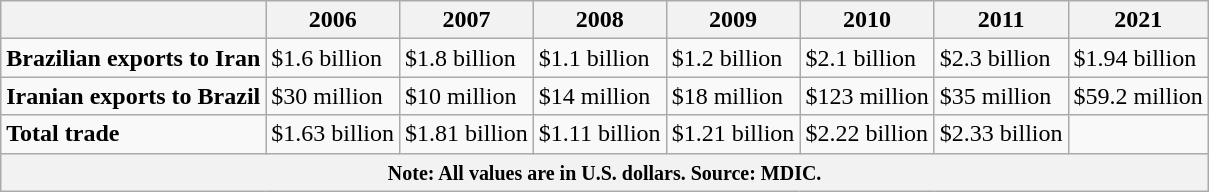<table class="wikitable">
<tr>
<th></th>
<th>2006</th>
<th>2007</th>
<th>2008</th>
<th>2009</th>
<th>2010</th>
<th>2011</th>
<th>2021</th>
</tr>
<tr>
<td> <strong>Brazilian exports to Iran</strong></td>
<td>$1.6 billion</td>
<td>$1.8 billion</td>
<td>$1.1 billion</td>
<td>$1.2 billion</td>
<td>$2.1 billion</td>
<td>$2.3 billion</td>
<td>$1.94 billion</td>
</tr>
<tr>
<td> <strong>Iranian exports to Brazil</strong></td>
<td>$30 million</td>
<td>$10 million</td>
<td>$14 million</td>
<td>$18 million</td>
<td>$123 million</td>
<td>$35 million</td>
<td>$59.2 million</td>
</tr>
<tr>
<td><strong>Total trade</strong></td>
<td>$1.63 billion</td>
<td>$1.81 billion</td>
<td>$1.11 billion</td>
<td>$1.21 billion</td>
<td>$2.22 billion</td>
<td>$2.33 billion</td>
<td></td>
</tr>
<tr>
<th colspan="9"><small>Note: All values are in U.S. dollars. Source: MDIC.</small></th>
</tr>
</table>
